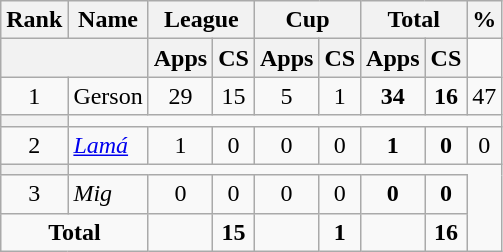<table class="wikitable" style="text-align:center">
<tr>
<th>Rank</th>
<th>Name</th>
<th colspan=2>League</th>
<th colspan=2>Cup</th>
<th colspan=2>Total</th>
<th>%</th>
</tr>
<tr>
<th colspan=2></th>
<th>Apps</th>
<th>CS</th>
<th>Apps</th>
<th>CS</th>
<th>Apps</th>
<th>CS</th>
</tr>
<tr>
<td>1</td>
<td align="left"> Gerson</td>
<td>29</td>
<td>15</td>
<td>5</td>
<td>1</td>
<td><strong>34</strong></td>
<td><strong>16</strong></td>
<td>47</td>
</tr>
<tr>
<th></th>
</tr>
<tr>
<td>2</td>
<td align="left"> <em><a href='#'>Lamá</a></em></td>
<td>1</td>
<td>0</td>
<td>0</td>
<td>0</td>
<td><strong>1</strong></td>
<td><strong>0</strong></td>
<td>0</td>
</tr>
<tr>
<th></th>
</tr>
<tr>
<td>3</td>
<td align="left"> <em>Mig</em></td>
<td>0</td>
<td>0</td>
<td>0</td>
<td>0</td>
<td><strong>0</strong></td>
<td><strong>0</strong></td>
</tr>
<tr>
<td colspan=2><strong>Total</strong></td>
<td></td>
<td><strong>15</strong></td>
<td></td>
<td><strong>1</strong></td>
<td></td>
<td><strong>16</strong></td>
</tr>
</table>
